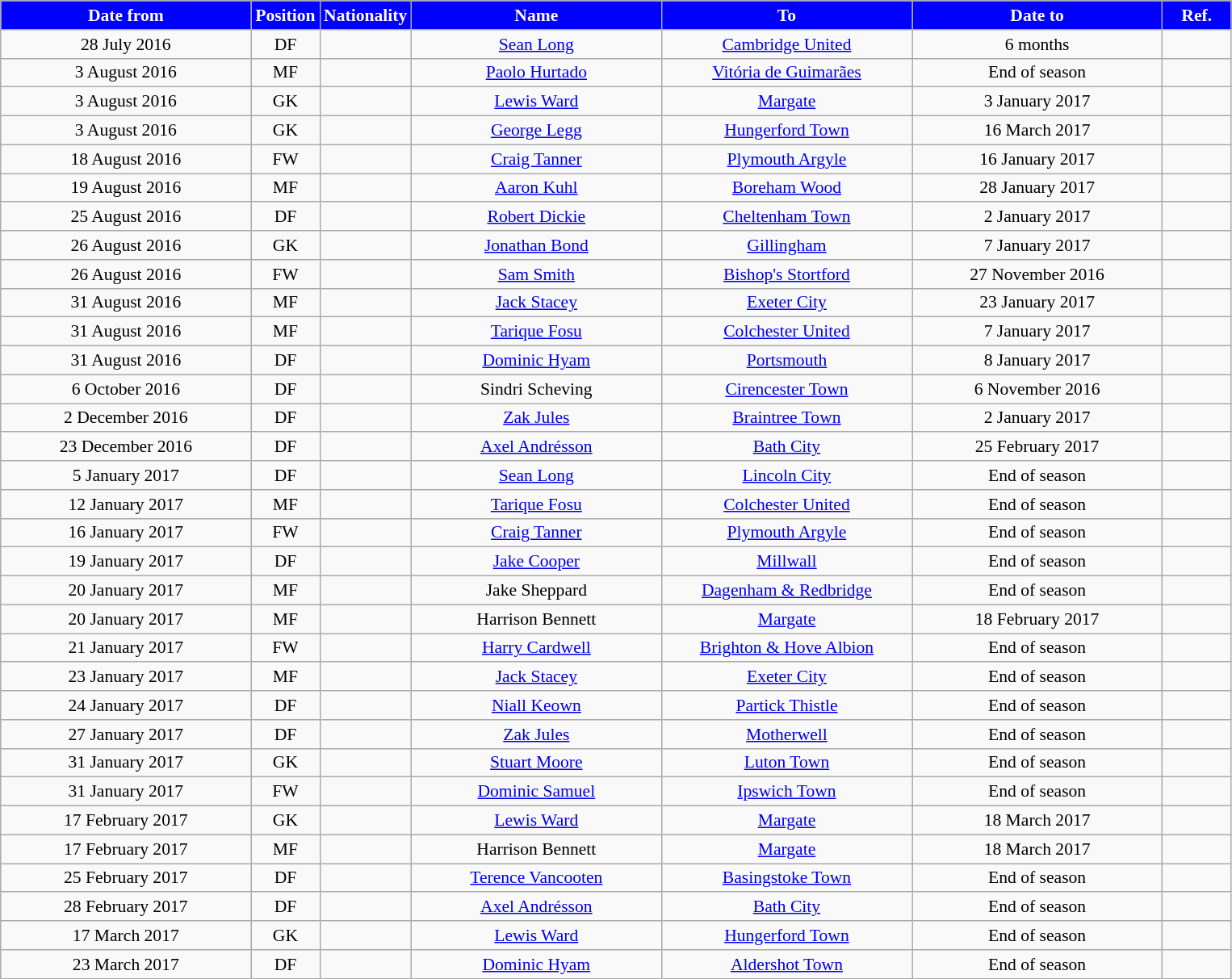<table class="wikitable" style="text-align:center; font-size:90%">
<tr>
<th style="background:#00f; color:white; width:200px;">Date from</th>
<th style="background:#00f; color:white; width:50px;">Position</th>
<th style="background:#00f; color:white; width:50px;">Nationality</th>
<th style="background:#00f; color:white; width:200px;">Name</th>
<th style="background:#00f; color:white; width:200px;">To</th>
<th style="background:#00f; color:white; width:200px;">Date to</th>
<th style="background:#00f; color:white; width:50px;">Ref.</th>
</tr>
<tr>
<td>28 July 2016</td>
<td>DF</td>
<td></td>
<td><a href='#'>Sean Long</a></td>
<td><a href='#'>Cambridge United</a></td>
<td>6 months</td>
<td></td>
</tr>
<tr>
<td>3 August 2016</td>
<td>MF</td>
<td></td>
<td><a href='#'>Paolo Hurtado</a></td>
<td><a href='#'>Vitória de Guimarães</a></td>
<td>End of season</td>
<td></td>
</tr>
<tr>
<td>3 August 2016</td>
<td>GK</td>
<td></td>
<td><a href='#'>Lewis Ward</a></td>
<td><a href='#'>Margate</a></td>
<td>3 January 2017</td>
<td></td>
</tr>
<tr>
<td>3 August 2016</td>
<td>GK</td>
<td></td>
<td><a href='#'>George Legg</a></td>
<td><a href='#'>Hungerford Town</a></td>
<td>16 March 2017</td>
<td></td>
</tr>
<tr>
<td>18 August 2016</td>
<td>FW</td>
<td></td>
<td><a href='#'>Craig Tanner</a></td>
<td><a href='#'>Plymouth Argyle</a></td>
<td>16 January 2017</td>
<td></td>
</tr>
<tr>
<td>19 August 2016</td>
<td>MF</td>
<td></td>
<td><a href='#'>Aaron Kuhl</a></td>
<td><a href='#'>Boreham Wood</a></td>
<td>28 January 2017</td>
<td></td>
</tr>
<tr>
<td>25 August 2016</td>
<td>DF</td>
<td></td>
<td><a href='#'>Robert Dickie</a></td>
<td><a href='#'>Cheltenham Town</a></td>
<td>2 January 2017</td>
<td></td>
</tr>
<tr>
<td>26 August 2016</td>
<td>GK</td>
<td></td>
<td><a href='#'>Jonathan Bond</a></td>
<td><a href='#'>Gillingham</a></td>
<td>7 January 2017</td>
<td></td>
</tr>
<tr>
<td>26 August 2016</td>
<td>FW</td>
<td></td>
<td><a href='#'>Sam Smith</a></td>
<td><a href='#'>Bishop's Stortford</a></td>
<td>27 November 2016</td>
<td></td>
</tr>
<tr>
<td>31 August 2016</td>
<td>MF</td>
<td></td>
<td><a href='#'>Jack Stacey</a></td>
<td><a href='#'>Exeter City</a></td>
<td>23 January 2017</td>
<td></td>
</tr>
<tr>
<td>31 August 2016</td>
<td>MF</td>
<td></td>
<td><a href='#'>Tarique Fosu</a></td>
<td><a href='#'>Colchester United</a></td>
<td>7 January 2017</td>
<td></td>
</tr>
<tr>
<td>31 August 2016</td>
<td>DF</td>
<td></td>
<td><a href='#'>Dominic Hyam</a></td>
<td><a href='#'>Portsmouth</a></td>
<td>8 January 2017</td>
<td></td>
</tr>
<tr>
<td>6 October 2016</td>
<td>DF</td>
<td></td>
<td>Sindri Scheving</td>
<td><a href='#'>Cirencester Town</a></td>
<td>6 November 2016</td>
<td></td>
</tr>
<tr>
<td>2 December 2016</td>
<td>DF</td>
<td></td>
<td><a href='#'>Zak Jules</a></td>
<td><a href='#'>Braintree Town</a></td>
<td>2 January 2017</td>
<td></td>
</tr>
<tr>
<td>23 December 2016</td>
<td>DF</td>
<td></td>
<td><a href='#'>Axel Andrésson</a></td>
<td><a href='#'>Bath City</a></td>
<td>25 February 2017</td>
<td></td>
</tr>
<tr>
<td>5 January 2017</td>
<td>DF</td>
<td></td>
<td><a href='#'>Sean Long</a></td>
<td><a href='#'>Lincoln City</a></td>
<td>End of season</td>
<td></td>
</tr>
<tr>
<td>12 January 2017</td>
<td>MF</td>
<td></td>
<td><a href='#'>Tarique Fosu</a></td>
<td><a href='#'>Colchester United</a></td>
<td>End of season</td>
<td></td>
</tr>
<tr>
<td>16 January 2017</td>
<td>FW</td>
<td></td>
<td><a href='#'>Craig Tanner</a></td>
<td><a href='#'>Plymouth Argyle</a></td>
<td>End of season</td>
<td></td>
</tr>
<tr>
<td>19 January 2017</td>
<td>DF</td>
<td></td>
<td><a href='#'>Jake Cooper</a></td>
<td><a href='#'>Millwall</a></td>
<td>End of season</td>
<td></td>
</tr>
<tr>
<td>20 January 2017</td>
<td>MF</td>
<td></td>
<td>Jake Sheppard</td>
<td><a href='#'>Dagenham & Redbridge</a></td>
<td>End of season</td>
<td></td>
</tr>
<tr>
<td>20 January 2017</td>
<td>MF</td>
<td></td>
<td>Harrison Bennett</td>
<td><a href='#'>Margate</a></td>
<td>18 February 2017</td>
<td></td>
</tr>
<tr>
<td>21 January 2017</td>
<td>FW</td>
<td></td>
<td><a href='#'>Harry Cardwell</a></td>
<td><a href='#'>Brighton & Hove Albion</a></td>
<td>End of season</td>
<td></td>
</tr>
<tr>
<td>23 January 2017</td>
<td>MF</td>
<td></td>
<td><a href='#'>Jack Stacey</a></td>
<td><a href='#'>Exeter City</a></td>
<td>End of season</td>
<td></td>
</tr>
<tr>
<td>24 January 2017</td>
<td>DF</td>
<td></td>
<td><a href='#'>Niall Keown</a></td>
<td><a href='#'>Partick Thistle</a></td>
<td>End of season</td>
<td></td>
</tr>
<tr>
<td>27 January 2017</td>
<td>DF</td>
<td></td>
<td><a href='#'>Zak Jules</a></td>
<td><a href='#'>Motherwell</a></td>
<td>End of season</td>
<td></td>
</tr>
<tr>
<td>31 January 2017</td>
<td>GK</td>
<td></td>
<td><a href='#'>Stuart Moore</a></td>
<td><a href='#'>Luton Town</a></td>
<td>End of season</td>
<td></td>
</tr>
<tr>
<td>31 January 2017</td>
<td>FW</td>
<td></td>
<td><a href='#'>Dominic Samuel</a></td>
<td><a href='#'>Ipswich Town</a></td>
<td>End of season</td>
<td></td>
</tr>
<tr>
<td>17 February 2017</td>
<td>GK</td>
<td></td>
<td><a href='#'>Lewis Ward</a></td>
<td><a href='#'>Margate</a></td>
<td>18 March 2017</td>
<td></td>
</tr>
<tr>
<td>17 February 2017</td>
<td>MF</td>
<td></td>
<td>Harrison Bennett</td>
<td><a href='#'>Margate</a></td>
<td>18 March 2017</td>
<td></td>
</tr>
<tr>
<td>25 February 2017</td>
<td>DF</td>
<td></td>
<td><a href='#'>Terence Vancooten</a></td>
<td><a href='#'>Basingstoke Town</a></td>
<td>End of season</td>
<td></td>
</tr>
<tr>
<td>28 February 2017</td>
<td>DF</td>
<td></td>
<td><a href='#'>Axel Andrésson</a></td>
<td><a href='#'>Bath City</a></td>
<td>End of season</td>
<td></td>
</tr>
<tr>
<td>17 March 2017</td>
<td>GK</td>
<td></td>
<td><a href='#'>Lewis Ward</a></td>
<td><a href='#'>Hungerford Town</a></td>
<td>End of season</td>
<td></td>
</tr>
<tr>
<td>23 March 2017</td>
<td>DF</td>
<td></td>
<td><a href='#'>Dominic Hyam</a></td>
<td><a href='#'>Aldershot Town</a></td>
<td>End of season</td>
<td></td>
</tr>
</table>
